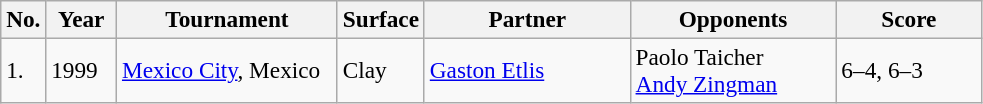<table class="sortable wikitable" style=font-size:97%>
<tr>
<th style="width:20px" class="unsortable">No.</th>
<th style="width:40px">Year</th>
<th style="width:140px">Tournament</th>
<th style="width:50px">Surface</th>
<th style="width:130px">Partner</th>
<th style="width:130px">Opponents</th>
<th style="width:90px" class="unsortable">Score</th>
</tr>
<tr>
<td>1.</td>
<td>1999</td>
<td><a href='#'>Mexico City</a>, Mexico</td>
<td>Clay</td>
<td> <a href='#'>Gaston Etlis</a></td>
<td> Paolo Taicher<br> <a href='#'>Andy Zingman</a></td>
<td>6–4, 6–3</td>
</tr>
</table>
